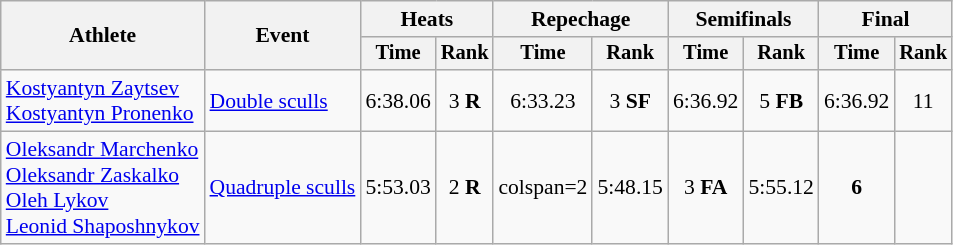<table class="wikitable" style="font-size:90%">
<tr>
<th rowspan="2">Athlete</th>
<th rowspan="2">Event</th>
<th colspan="2">Heats</th>
<th colspan="2">Repechage</th>
<th colspan="2">Semifinals</th>
<th colspan="2">Final</th>
</tr>
<tr style="font-size:95%">
<th>Time</th>
<th>Rank</th>
<th>Time</th>
<th>Rank</th>
<th>Time</th>
<th>Rank</th>
<th>Time</th>
<th>Rank</th>
</tr>
<tr align=center>
<td align=left><a href='#'>Kostyantyn Zaytsev</a><br><a href='#'>Kostyantyn Pronenko</a></td>
<td align=left><a href='#'>Double sculls</a></td>
<td>6:38.06</td>
<td>3 <strong>R</strong></td>
<td>6:33.23</td>
<td>3 <strong>SF</strong></td>
<td>6:36.92</td>
<td>5 <strong>FB</strong></td>
<td>6:36.92</td>
<td>11</td>
</tr>
<tr align=center>
<td align=left><a href='#'>Oleksandr Marchenko</a><br><a href='#'>Oleksandr Zaskalko</a><br><a href='#'>Oleh Lykov</a><br><a href='#'>Leonid Shaposhnykov</a></td>
<td align=left><a href='#'>Quadruple sculls</a></td>
<td>5:53.03</td>
<td>2 <strong>R</strong></td>
<td>colspan=2 </td>
<td>5:48.15</td>
<td>3 <strong>FA</strong></td>
<td>5:55.12</td>
<td><strong>6</strong></td>
</tr>
</table>
